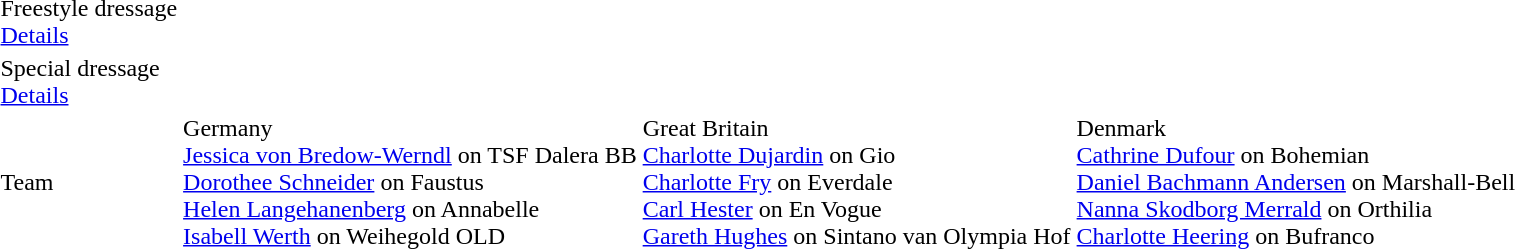<table>
<tr>
<td>Freestyle dressage<br><a href='#'>Details</a></td>
<td></td>
<td></td>
<td></td>
</tr>
<tr>
<td>Special dressage<br><a href='#'>Details</a></td>
<td></td>
<td></td>
<td></td>
</tr>
<tr>
<td>Team</td>
<td> Germany <br><a href='#'>Jessica von Bredow-Werndl</a> on TSF Dalera BB<br><a href='#'>Dorothee Schneider</a> on Faustus<br><a href='#'>Helen Langehanenberg</a> on Annabelle<br><a href='#'>Isabell Werth</a> on Weihegold OLD</td>
<td> Great Britain <br><a href='#'>Charlotte Dujardin</a> on Gio<br><a href='#'>Charlotte Fry</a> on Everdale<br><a href='#'>Carl Hester</a> on En Vogue<br><a href='#'>Gareth Hughes</a> on Sintano van Olympia Hof</td>
<td> Denmark <br><a href='#'>Cathrine Dufour</a> on Bohemian<br><a href='#'>Daniel Bachmann Andersen</a> on Marshall-Bell<br><a href='#'>Nanna Skodborg Merrald</a> on Orthilia<br><a href='#'>Charlotte Heering</a> on Bufranco</td>
</tr>
</table>
